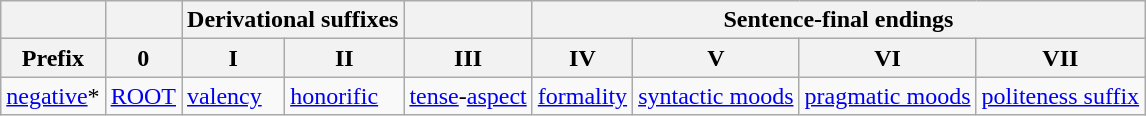<table class=wikitable>
<tr>
<th></th>
<th></th>
<th colspan=2>Derivational suffixes</th>
<th></th>
<th colspan=4>Sentence-final endings</th>
</tr>
<tr>
<th>Prefix</th>
<th>0</th>
<th>I</th>
<th>II</th>
<th>III</th>
<th>IV</th>
<th>V</th>
<th>VI</th>
<th>VII</th>
</tr>
<tr>
<td><a href='#'>negative</a>*</td>
<td><a href='#'>ROOT</a></td>
<td><a href='#'>valency</a></td>
<td><a href='#'>honorific</a></td>
<td><a href='#'>tense</a>-<a href='#'>aspect</a></td>
<td><a href='#'>formality</a></td>
<td><a href='#'>syntactic moods</a></td>
<td><a href='#'>pragmatic moods</a></td>
<td><a href='#'>politeness suffix</a></td>
</tr>
</table>
